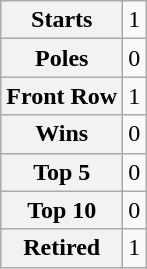<table class="wikitable" style="text-align:center">
<tr>
<th>Starts</th>
<td>1</td>
</tr>
<tr>
<th>Poles</th>
<td>0</td>
</tr>
<tr>
<th>Front Row</th>
<td>1</td>
</tr>
<tr>
<th>Wins</th>
<td>0</td>
</tr>
<tr>
<th>Top 5</th>
<td>0</td>
</tr>
<tr>
<th>Top 10</th>
<td>0</td>
</tr>
<tr>
<th>Retired</th>
<td>1</td>
</tr>
</table>
